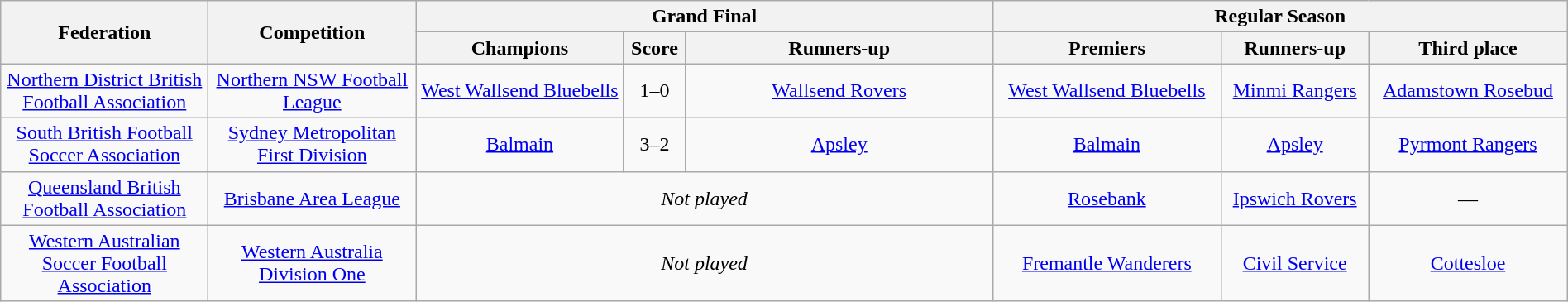<table class="wikitable" width="100%">
<tr>
<th rowspan="2" style="width:10em">Federation</th>
<th rowspan="2" style="width:10em">Competition</th>
<th colspan="3" scope="col">Grand Final</th>
<th colspan="3">Regular Season</th>
</tr>
<tr>
<th style="width:10em">Champions</th>
<th>Score</th>
<th style="width:15em">Runners-up</th>
<th>Premiers</th>
<th>Runners-up</th>
<th>Third place</th>
</tr>
<tr>
<td align="center"><a href='#'>Northern District British Football Association</a></td>
<td align="center"><a href='#'>Northern NSW Football League</a></td>
<td align="center"><a href='#'>West Wallsend Bluebells</a></td>
<td align="center">1–0</td>
<td align="center"><a href='#'>Wallsend Rovers</a></td>
<td align="center"><a href='#'>West Wallsend Bluebells</a></td>
<td align="center"><a href='#'>Minmi Rangers</a></td>
<td align="center"><a href='#'>Adamstown Rosebud</a></td>
</tr>
<tr>
<td align="center"><a href='#'>South British Football Soccer Association</a></td>
<td align="center"><a href='#'>Sydney Metropolitan First Division</a></td>
<td align="center"><a href='#'>Balmain</a></td>
<td align="center">3–2</td>
<td align="center"><a href='#'>Apsley</a></td>
<td align="center"><a href='#'>Balmain</a></td>
<td align="center"><a href='#'>Apsley</a></td>
<td align="center"><a href='#'>Pyrmont Rangers</a></td>
</tr>
<tr>
<td align="center"><a href='#'>Queensland British Football Association</a></td>
<td align="center"><a href='#'>Brisbane Area League</a></td>
<td colspan="3" align="center"><em>Not played</em></td>
<td align="center"><a href='#'>Rosebank</a></td>
<td align="center"><a href='#'>Ipswich Rovers</a></td>
<td align="center">—</td>
</tr>
<tr>
<td align="center"><a href='#'>Western Australian Soccer Football Association</a></td>
<td align="center"><a href='#'>Western Australia Division One</a></td>
<td colspan="3" align="center"><em>Not played</em></td>
<td align="center"><a href='#'>Fremantle Wanderers</a></td>
<td align="center"><a href='#'>Civil Service</a></td>
<td align="center"><a href='#'>Cottesloe</a></td>
</tr>
</table>
